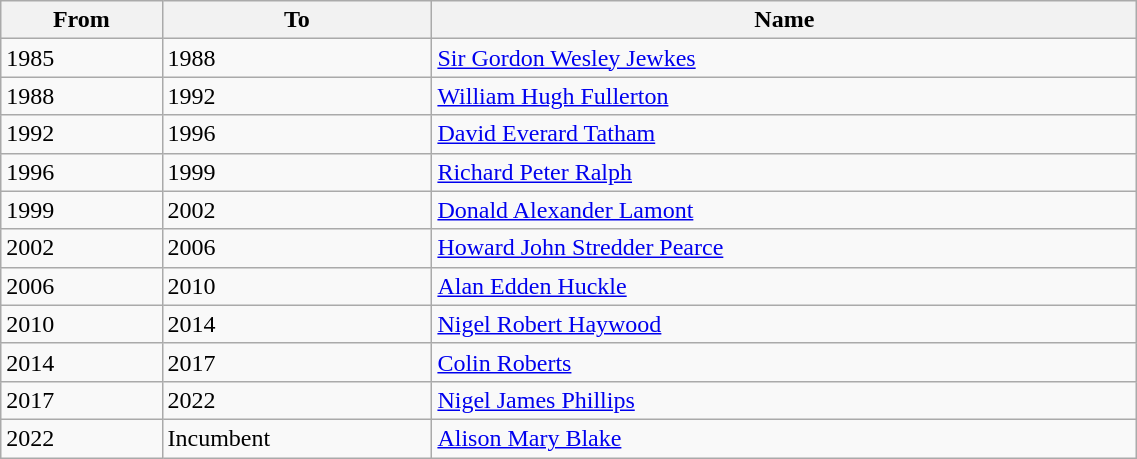<table class="wikitable" style="width:60%">
<tr>
<th>From</th>
<th>To</th>
<th>Name</th>
</tr>
<tr>
<td>1985</td>
<td>1988</td>
<td><a href='#'>Sir Gordon Wesley Jewkes</a></td>
</tr>
<tr>
<td>1988</td>
<td>1992</td>
<td><a href='#'>William Hugh Fullerton</a></td>
</tr>
<tr>
<td>1992</td>
<td>1996</td>
<td><a href='#'>David Everard Tatham</a></td>
</tr>
<tr>
<td>1996</td>
<td>1999</td>
<td><a href='#'>Richard Peter Ralph</a></td>
</tr>
<tr>
<td>1999</td>
<td>2002</td>
<td><a href='#'>Donald Alexander Lamont</a></td>
</tr>
<tr>
<td>2002</td>
<td>2006</td>
<td><a href='#'>Howard John Stredder Pearce</a></td>
</tr>
<tr>
<td>2006</td>
<td>2010</td>
<td><a href='#'>Alan Edden Huckle</a></td>
</tr>
<tr>
<td>2010</td>
<td>2014</td>
<td><a href='#'>Nigel Robert Haywood</a></td>
</tr>
<tr>
<td>2014</td>
<td>2017</td>
<td><a href='#'>Colin Roberts</a></td>
</tr>
<tr>
<td>2017</td>
<td>2022</td>
<td><a href='#'>Nigel James Phillips</a></td>
</tr>
<tr>
<td>2022</td>
<td>Incumbent</td>
<td><a href='#'>Alison Mary Blake</a></td>
</tr>
</table>
